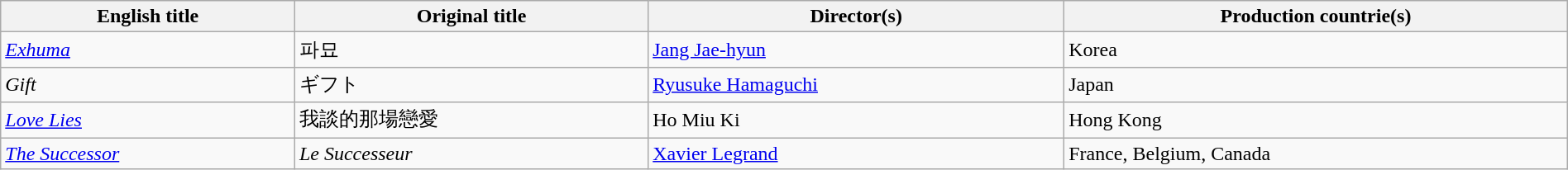<table class="sortable wikitable" style="width:100%; margin-bottom:4px" cellpadding="5">
<tr>
<th scope="col">English title</th>
<th scope="col">Original title</th>
<th scope="col">Director(s)</th>
<th scope="col">Production countrie(s)</th>
</tr>
<tr>
<td><em><a href='#'>Exhuma</a></em></td>
<td>파묘</td>
<td><a href='#'>Jang Jae-hyun</a></td>
<td>Korea</td>
</tr>
<tr>
<td><em>Gift</em></td>
<td>ギフト</td>
<td><a href='#'>Ryusuke Hamaguchi</a></td>
<td>Japan</td>
</tr>
<tr>
<td><em><a href='#'>Love Lies</a></em></td>
<td>我談的那場戀愛</td>
<td>Ho Miu Ki</td>
<td>Hong Kong</td>
</tr>
<tr>
<td><em><a href='#'>The Successor</a></em></td>
<td><em>Le Successeur</em></td>
<td><a href='#'>Xavier Legrand</a></td>
<td>France, Belgium, Canada</td>
</tr>
</table>
